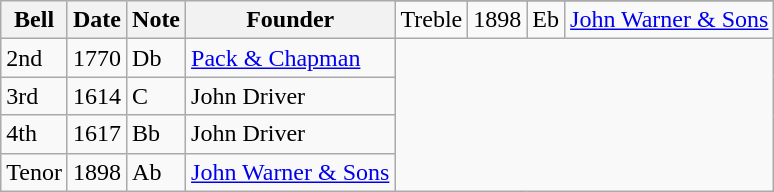<table class="wikitable sortable">
<tr>
<th rowspan=2>Bell</th>
<th rowspan=2>Date</th>
<th rowspan=2>Note</th>
<th rowspan=2>Founder</th>
</tr>
<tr>
<td>Treble</td>
<td>1898</td>
<td>Eb</td>
<td><a href='#'>John Warner & Sons</a></td>
</tr>
<tr>
<td>2nd</td>
<td>1770</td>
<td>Db</td>
<td><a href='#'>Pack & Chapman</a></td>
</tr>
<tr>
<td>3rd</td>
<td>1614</td>
<td>C</td>
<td>John Driver</td>
</tr>
<tr>
<td>4th</td>
<td>1617</td>
<td>Bb</td>
<td>John Driver</td>
</tr>
<tr>
<td>Tenor</td>
<td>1898</td>
<td>Ab</td>
<td><a href='#'>John Warner & Sons</a></td>
</tr>
</table>
